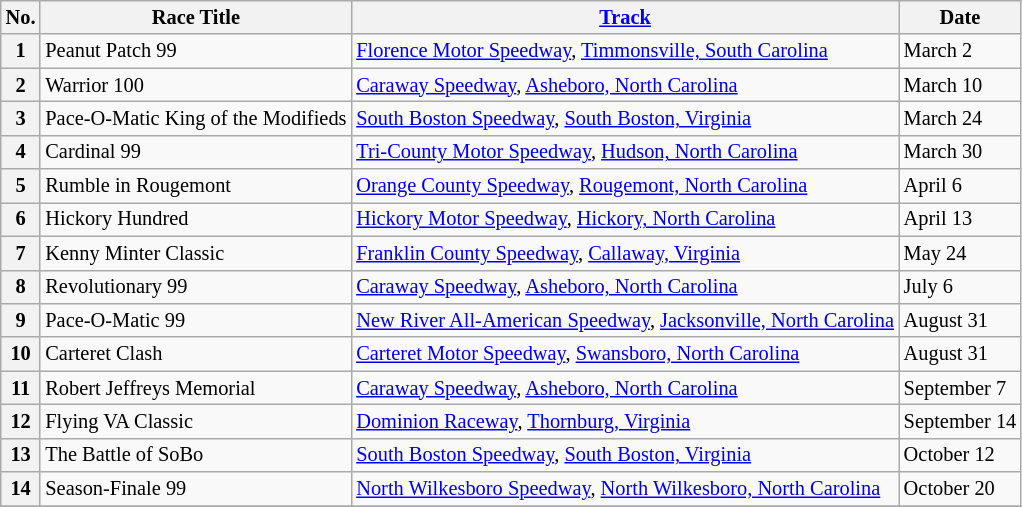<table class="wikitable" style="font-size:85%;">
<tr>
<th>No.</th>
<th>Race Title</th>
<th><a href='#'>Track</a></th>
<th>Date</th>
</tr>
<tr>
<th>1</th>
<td>Peanut Patch 99</td>
<td><a href='#'>Florence Motor Speedway</a>, <a href='#'>Timmonsville, South Carolina</a></td>
<td>March 2</td>
</tr>
<tr>
<th>2</th>
<td>Warrior 100</td>
<td><a href='#'>Caraway Speedway</a>, <a href='#'>Asheboro, North Carolina</a></td>
<td>March 10</td>
</tr>
<tr>
<th>3</th>
<td>Pace-O-Matic King of the Modifieds</td>
<td><a href='#'>South Boston Speedway</a>, <a href='#'>South Boston, Virginia</a></td>
<td>March 24</td>
</tr>
<tr>
<th>4</th>
<td>Cardinal 99</td>
<td><a href='#'>Tri-County Motor Speedway</a>, <a href='#'>Hudson, North Carolina</a></td>
<td>March 30</td>
</tr>
<tr>
<th>5</th>
<td>Rumble in Rougemont</td>
<td><a href='#'>Orange County Speedway</a>, <a href='#'>Rougemont, North Carolina</a></td>
<td>April 6</td>
</tr>
<tr>
<th>6</th>
<td>Hickory Hundred</td>
<td><a href='#'>Hickory Motor Speedway</a>, <a href='#'>Hickory, North Carolina</a></td>
<td>April 13</td>
</tr>
<tr>
<th>7</th>
<td>Kenny Minter Classic</td>
<td><a href='#'>Franklin County Speedway</a>, <a href='#'>Callaway, Virginia</a></td>
<td>May 24</td>
</tr>
<tr>
<th>8</th>
<td>Revolutionary 99</td>
<td><a href='#'>Caraway Speedway</a>, <a href='#'>Asheboro, North Carolina</a></td>
<td>July 6</td>
</tr>
<tr>
<th>9</th>
<td>Pace-O-Matic 99</td>
<td><a href='#'>New River All-American Speedway</a>, <a href='#'>Jacksonville, North Carolina</a></td>
<td>August 31</td>
</tr>
<tr>
<th>10</th>
<td>Carteret Clash</td>
<td><a href='#'>Carteret Motor Speedway</a>, <a href='#'>Swansboro, North Carolina</a></td>
<td>August 31</td>
</tr>
<tr>
<th>11</th>
<td>Robert Jeffreys Memorial</td>
<td><a href='#'>Caraway Speedway</a>, <a href='#'>Asheboro, North Carolina</a></td>
<td>September 7</td>
</tr>
<tr>
<th>12</th>
<td>Flying VA Classic</td>
<td><a href='#'>Dominion Raceway</a>, <a href='#'>Thornburg, Virginia</a></td>
<td>September 14</td>
</tr>
<tr>
<th>13</th>
<td>The Battle of SoBo</td>
<td><a href='#'>South Boston Speedway</a>, <a href='#'>South Boston, Virginia</a></td>
<td>October 12</td>
</tr>
<tr>
<th>14</th>
<td>Season-Finale 99</td>
<td><a href='#'>North Wilkesboro Speedway</a>, <a href='#'>North Wilkesboro, North Carolina</a></td>
<td>October 20</td>
</tr>
<tr>
</tr>
</table>
